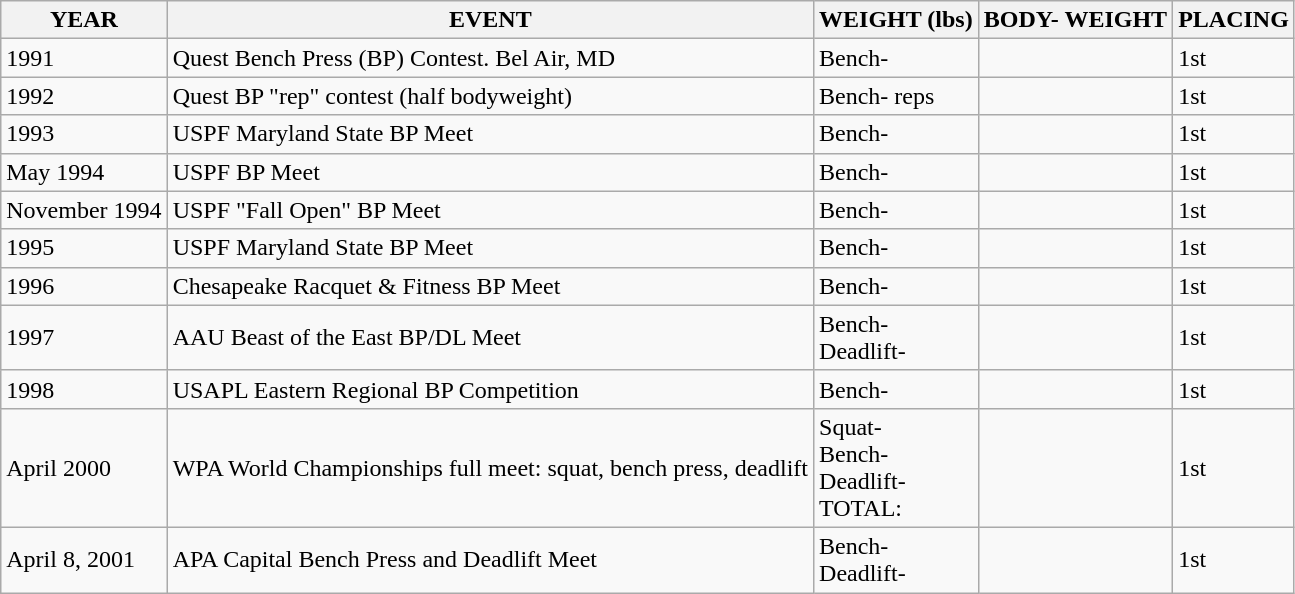<table class="wikitable">
<tr>
<th>YEAR</th>
<th>EVENT</th>
<th>WEIGHT (lbs)</th>
<th>BODY- WEIGHT</th>
<th>PLACING</th>
</tr>
<tr>
<td>1991</td>
<td>Quest Bench Press (BP) Contest. Bel Air, MD</td>
<td>Bench-</td>
<td></td>
<td>1st</td>
</tr>
<tr>
<td>1992</td>
<td>Quest BP "rep" contest (half bodyweight)</td>
<td>Bench- reps</td>
<td></td>
<td>1st</td>
</tr>
<tr>
<td>1993</td>
<td>USPF Maryland State BP Meet</td>
<td>Bench-</td>
<td></td>
<td>1st</td>
</tr>
<tr>
<td>May 1994</td>
<td>USPF BP Meet</td>
<td>Bench-</td>
<td></td>
<td>1st</td>
</tr>
<tr>
<td>November 1994</td>
<td>USPF "Fall Open" BP Meet</td>
<td>Bench-</td>
<td></td>
<td>1st</td>
</tr>
<tr>
<td>1995</td>
<td>USPF Maryland State BP Meet</td>
<td>Bench-</td>
<td></td>
<td>1st</td>
</tr>
<tr>
<td>1996</td>
<td>Chesapeake Racquet & Fitness BP Meet</td>
<td>Bench-</td>
<td></td>
<td>1st</td>
</tr>
<tr>
<td>1997</td>
<td>AAU Beast of the East BP/DL Meet</td>
<td>Bench-<br>Deadlift-</td>
<td></td>
<td>1st</td>
</tr>
<tr>
<td>1998</td>
<td>USAPL Eastern Regional BP Competition</td>
<td>Bench-</td>
<td></td>
<td>1st</td>
</tr>
<tr>
<td>April 2000</td>
<td>WPA World Championships full meet: squat, bench press, deadlift</td>
<td>Squat- <br>Bench- <br>Deadlift-<br>TOTAL: </td>
<td></td>
<td>1st</td>
</tr>
<tr>
<td>April 8, 2001</td>
<td>APA Capital Bench Press and Deadlift Meet</td>
<td>Bench- <br>Deadlift-</td>
<td></td>
<td>1st</td>
</tr>
</table>
